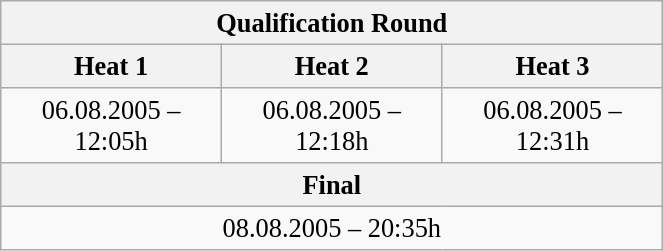<table class="wikitable" style=" text-align:center; font-size:110%;" width="35%">
<tr>
<th colspan="3">Qualification Round</th>
</tr>
<tr>
<th>Heat 1</th>
<th>Heat 2</th>
<th>Heat 3</th>
</tr>
<tr>
<td>06.08.2005 – 12:05h</td>
<td>06.08.2005 – 12:18h</td>
<td>06.08.2005 – 12:31h</td>
</tr>
<tr>
<th colspan="3">Final</th>
</tr>
<tr>
<td colspan="3">08.08.2005 – 20:35h</td>
</tr>
</table>
